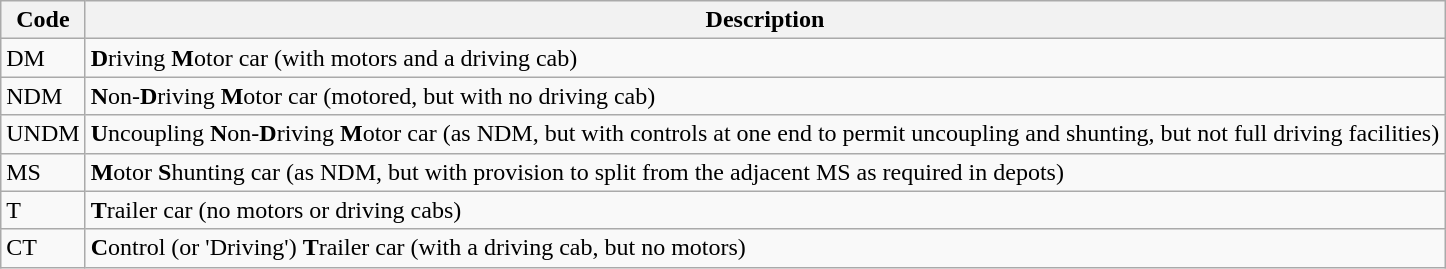<table class="wikitable">
<tr>
<th>Code</th>
<th>Description</th>
</tr>
<tr>
<td>DM</td>
<td><strong>D</strong>riving <strong>M</strong>otor car (with motors and a driving cab)</td>
</tr>
<tr>
<td>NDM</td>
<td><strong>N</strong>on-<strong>D</strong>riving <strong>M</strong>otor car (motored, but with no driving cab)</td>
</tr>
<tr>
<td>UNDM</td>
<td><strong>U</strong>ncoupling <strong>N</strong>on-<strong>D</strong>riving <strong>M</strong>otor car (as NDM, but with controls at one end to permit uncoupling and shunting, but not full driving facilities)</td>
</tr>
<tr>
<td>MS</td>
<td><strong>M</strong>otor <strong>S</strong>hunting car (as NDM, but with provision to split from the adjacent MS as required in depots)</td>
</tr>
<tr>
<td>T</td>
<td><strong>T</strong>railer car (no motors or driving cabs)</td>
</tr>
<tr>
<td>CT</td>
<td><strong>C</strong>ontrol (or 'Driving') <strong>T</strong>railer car (with a driving cab, but no motors)</td>
</tr>
</table>
